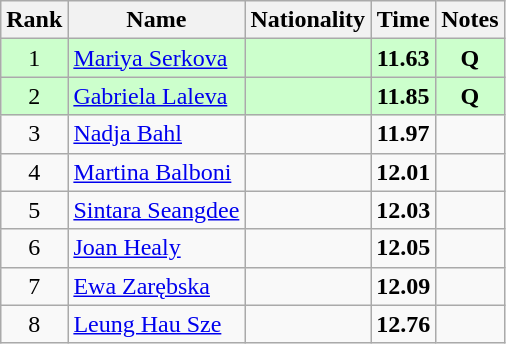<table class="wikitable sortable" style="text-align:center">
<tr>
<th>Rank</th>
<th>Name</th>
<th>Nationality</th>
<th>Time</th>
<th>Notes</th>
</tr>
<tr bgcolor=ccffcc>
<td>1</td>
<td align=left><a href='#'>Mariya Serkova</a></td>
<td align=left></td>
<td><strong>11.63</strong></td>
<td><strong>Q</strong></td>
</tr>
<tr bgcolor=ccffcc>
<td>2</td>
<td align=left><a href='#'>Gabriela Laleva</a></td>
<td align=left></td>
<td><strong>11.85</strong></td>
<td><strong>Q</strong></td>
</tr>
<tr>
<td>3</td>
<td align=left><a href='#'>Nadja Bahl</a></td>
<td align=left></td>
<td><strong>11.97</strong></td>
<td></td>
</tr>
<tr>
<td>4</td>
<td align=left><a href='#'>Martina Balboni</a></td>
<td align=left></td>
<td><strong>12.01</strong></td>
<td></td>
</tr>
<tr>
<td>5</td>
<td align=left><a href='#'>Sintara Seangdee</a></td>
<td align=left></td>
<td><strong>12.03</strong></td>
<td></td>
</tr>
<tr>
<td>6</td>
<td align=left><a href='#'>Joan Healy</a></td>
<td align=left></td>
<td><strong>12.05</strong></td>
<td></td>
</tr>
<tr>
<td>7</td>
<td align=left><a href='#'>Ewa Zarębska</a></td>
<td align=left></td>
<td><strong>12.09</strong></td>
<td></td>
</tr>
<tr>
<td>8</td>
<td align=left><a href='#'>Leung Hau Sze</a></td>
<td align=left></td>
<td><strong>12.76</strong></td>
<td></td>
</tr>
</table>
